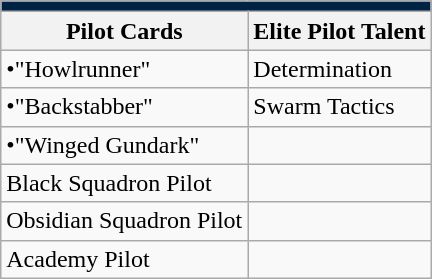<table class="wikitable sortable">
<tr style="background:#002244;">
<td colspan="2"></td>
</tr>
<tr style="background:#f0f0f0;">
<th>Pilot Cards</th>
<th>Elite Pilot Talent</th>
</tr>
<tr>
<td>•"Howlrunner"</td>
<td>Determination</td>
</tr>
<tr>
<td>•"Backstabber"</td>
<td>Swarm Tactics</td>
</tr>
<tr>
<td>•"Winged Gundark"</td>
<td></td>
</tr>
<tr>
<td>Black Squadron Pilot</td>
<td></td>
</tr>
<tr>
<td>Obsidian Squadron Pilot</td>
<td></td>
</tr>
<tr>
<td>Academy Pilot</td>
<td></td>
</tr>
</table>
